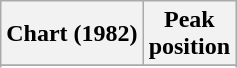<table class="wikitable sortable">
<tr>
<th>Chart (1982)</th>
<th>Peak<br>position</th>
</tr>
<tr>
</tr>
<tr>
</tr>
</table>
